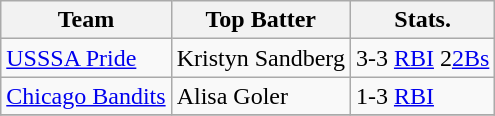<table class="wikitable">
<tr>
<th>Team</th>
<th>Top Batter</th>
<th>Stats.</th>
</tr>
<tr>
<td><a href='#'>USSSA Pride</a></td>
<td>Kristyn Sandberg</td>
<td>3-3 <a href='#'>RBI</a> 2<a href='#'>2Bs</a></td>
</tr>
<tr>
<td><a href='#'>Chicago Bandits</a></td>
<td>Alisa Goler</td>
<td>1-3 <a href='#'>RBI</a></td>
</tr>
<tr>
</tr>
</table>
